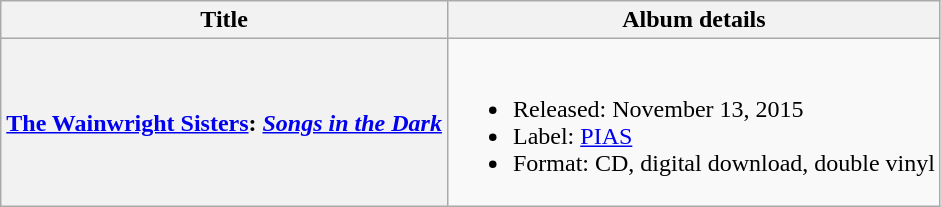<table class="wikitable plainrowheaders">
<tr>
<th scope="col">Title</th>
<th scope="col">Album details</th>
</tr>
<tr>
<th scope="row"><a href='#'>The Wainwright Sisters</a>: <em><a href='#'>Songs in the Dark</a></em></th>
<td><br><ul><li>Released: November 13, 2015</li><li>Label: <a href='#'>PIAS</a></li><li>Format: CD, digital download, double vinyl</li></ul></td>
</tr>
</table>
